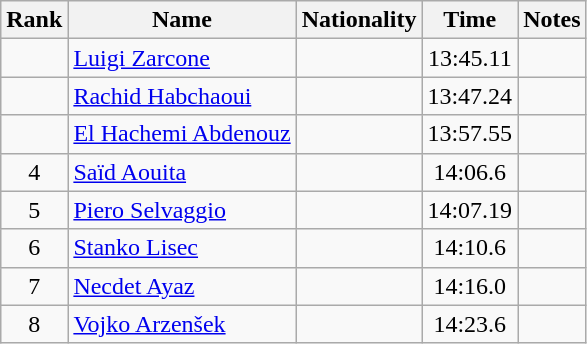<table class="wikitable sortable" style="text-align:center">
<tr>
<th>Rank</th>
<th>Name</th>
<th>Nationality</th>
<th>Time</th>
<th>Notes</th>
</tr>
<tr>
<td></td>
<td align=left><a href='#'>Luigi Zarcone</a></td>
<td align=left></td>
<td>13:45.11</td>
<td></td>
</tr>
<tr>
<td></td>
<td align=left><a href='#'>Rachid Habchaoui</a></td>
<td align=left></td>
<td>13:47.24</td>
<td></td>
</tr>
<tr>
<td></td>
<td align=left><a href='#'>El Hachemi Abdenouz</a></td>
<td align=left></td>
<td>13:57.55</td>
<td></td>
</tr>
<tr>
<td>4</td>
<td align=left><a href='#'>Saïd Aouita</a></td>
<td align=left></td>
<td>14:06.6</td>
<td></td>
</tr>
<tr>
<td>5</td>
<td align=left><a href='#'>Piero Selvaggio</a></td>
<td align=left></td>
<td>14:07.19</td>
<td></td>
</tr>
<tr>
<td>6</td>
<td align=left><a href='#'>Stanko Lisec</a></td>
<td align=left></td>
<td>14:10.6</td>
<td></td>
</tr>
<tr>
<td>7</td>
<td align=left><a href='#'>Necdet Ayaz</a></td>
<td align=left></td>
<td>14:16.0</td>
<td></td>
</tr>
<tr>
<td>8</td>
<td align=left><a href='#'>Vojko Arzenšek</a></td>
<td align=left></td>
<td>14:23.6</td>
<td></td>
</tr>
</table>
